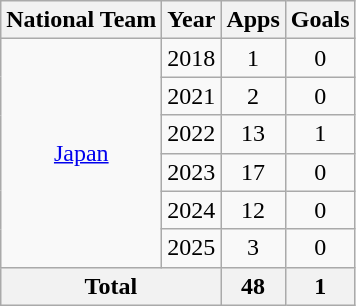<table class="wikitable" style="text-align:center">
<tr>
<th>National Team</th>
<th>Year</th>
<th>Apps</th>
<th>Goals</th>
</tr>
<tr>
<td rowspan="6"><a href='#'>Japan</a></td>
<td>2018</td>
<td>1</td>
<td>0</td>
</tr>
<tr>
<td>2021</td>
<td>2</td>
<td>0</td>
</tr>
<tr>
<td>2022</td>
<td>13</td>
<td>1</td>
</tr>
<tr>
<td>2023</td>
<td>17</td>
<td>0</td>
</tr>
<tr>
<td>2024</td>
<td>12</td>
<td>0</td>
</tr>
<tr>
<td>2025</td>
<td>3</td>
<td>0</td>
</tr>
<tr>
<th colspan="2">Total</th>
<th>48</th>
<th>1</th>
</tr>
</table>
